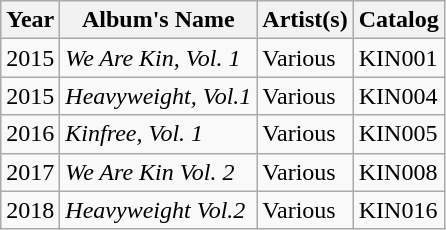<table class="wikitable sortable">
<tr>
<th>Year</th>
<th>Album's Name</th>
<th>Artist(s)</th>
<th>Catalog</th>
</tr>
<tr>
<td>2015</td>
<td><em>We Are Kin, Vol. 1 </em></td>
<td>Various</td>
<td>KIN001</td>
</tr>
<tr>
<td>2015</td>
<td><em>Heavyweight, Vol.1 </em></td>
<td>Various</td>
<td>KIN004</td>
</tr>
<tr>
<td>2016</td>
<td><em>Kinfree, Vol. 1</em></td>
<td>Various</td>
<td>KIN005</td>
</tr>
<tr>
<td>2017</td>
<td><em>We Are Kin Vol. 2</em></td>
<td>Various</td>
<td>KIN008</td>
</tr>
<tr>
<td>2018</td>
<td><em>Heavyweight Vol.2</em></td>
<td>Various</td>
<td>KIN016</td>
</tr>
</table>
